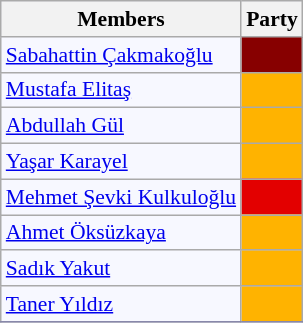<table class=wikitable style="border:1px solid #8888aa; background-color:#f7f8ff; padding:0px; font-size:90%;">
<tr>
<th>Members</th>
<th colspan="2">Party</th>
</tr>
<tr>
<td><a href='#'>Sabahattin Çakmakoğlu</a></td>
<td style="background: #870000"></td>
</tr>
<tr>
<td><a href='#'>Mustafa Elitaş</a></td>
<td style="background: #ffb300"></td>
</tr>
<tr>
<td><a href='#'>Abdullah Gül</a></td>
<td style="background: #ffb300"></td>
</tr>
<tr>
<td><a href='#'>Yaşar Karayel</a></td>
<td style="background: #ffb300"></td>
</tr>
<tr>
<td><a href='#'>Mehmet Şevki Kulkuloğlu</a></td>
<td style="background: #e30000"></td>
</tr>
<tr>
<td><a href='#'>Ahmet Öksüzkaya</a></td>
<td style="background: #ffb300"></td>
</tr>
<tr>
<td><a href='#'>Sadık Yakut</a></td>
<td style="background: #ffb300"></td>
</tr>
<tr>
<td><a href='#'>Taner Yıldız</a></td>
<td style="background: #ffb300"></td>
</tr>
<tr>
</tr>
</table>
